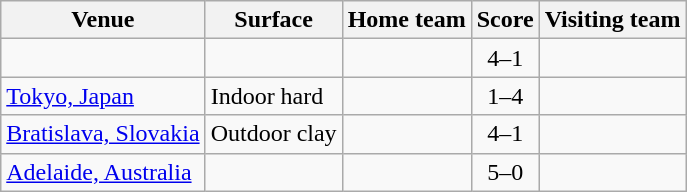<table class=wikitable style="border:1px solid #AAAAAA;">
<tr>
<th>Venue</th>
<th>Surface</th>
<th>Home team</th>
<th>Score</th>
<th>Visiting team</th>
</tr>
<tr>
<td></td>
<td></td>
<td><strong></strong></td>
<td align="center">4–1</td>
<td></td>
</tr>
<tr>
<td><a href='#'>Tokyo, Japan</a></td>
<td>Indoor hard</td>
<td></td>
<td align="center">1–4</td>
<td><strong></strong></td>
</tr>
<tr>
<td><a href='#'>Bratislava, Slovakia</a></td>
<td>Outdoor clay</td>
<td><strong></strong></td>
<td align="center">4–1</td>
<td></td>
</tr>
<tr>
<td><a href='#'>Adelaide, Australia</a></td>
<td></td>
<td><strong></strong></td>
<td align="center">5–0</td>
<td></td>
</tr>
</table>
